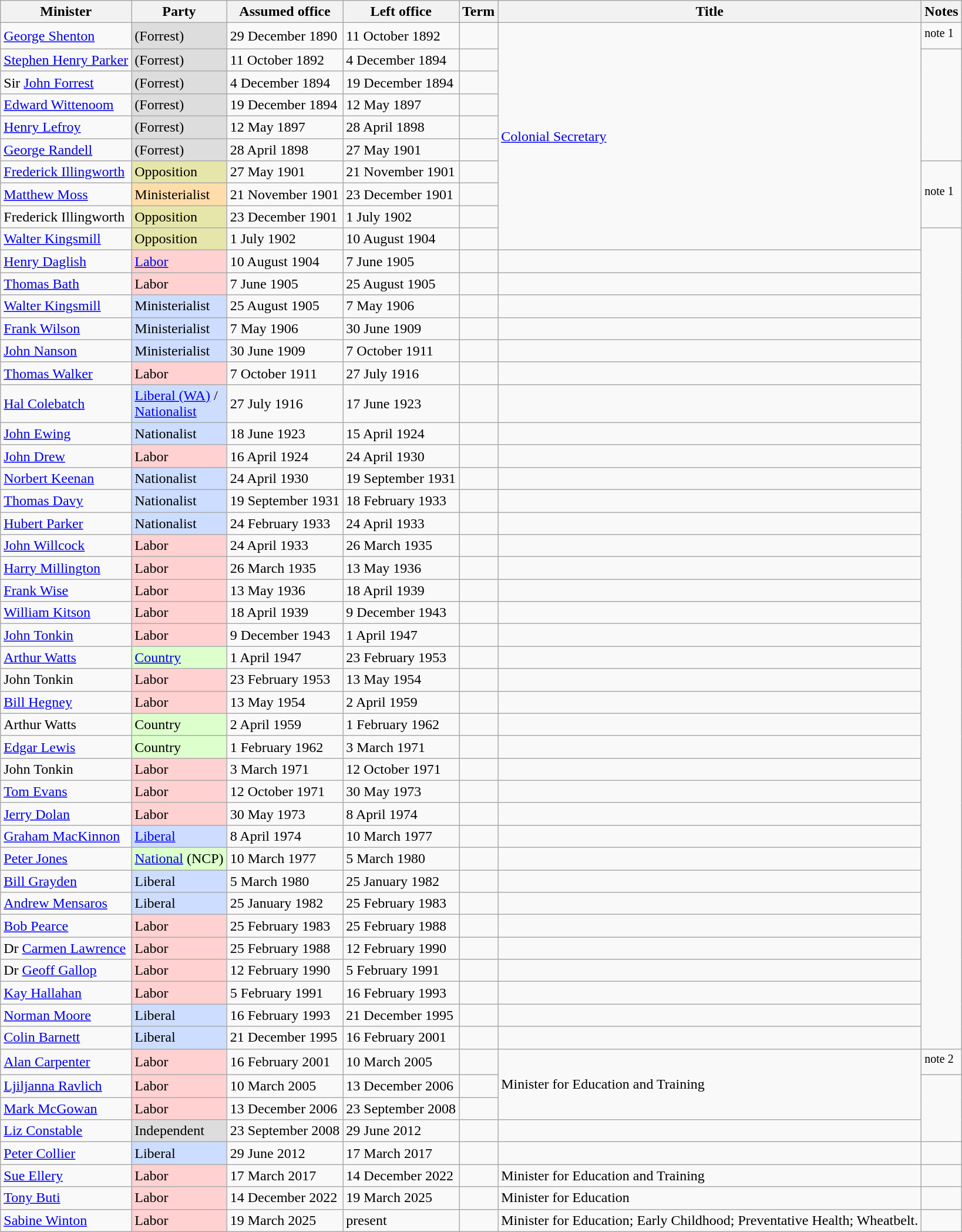<table class="wikitable sortable">
<tr>
<th>Minister</th>
<th>Party</th>
<th>Assumed office</th>
<th>Left office</th>
<th>Term</th>
<th>Title</th>
<th>Notes</th>
</tr>
<tr>
<td><a href='#'>George Shenton</a></td>
<td style="background:#dddddd">(Forrest)</td>
<td>29 December 1890</td>
<td>11 October 1892</td>
<td></td>
<td rowspan=10><a href='#'>Colonial Secretary</a></td>
<td><sup>note 1</sup></td>
</tr>
<tr>
<td><a href='#'>Stephen Henry Parker</a></td>
<td style="background:#dddddd">(Forrest)</td>
<td>11 October 1892</td>
<td>4 December 1894</td>
<td></td>
<td rowspan=5></td>
</tr>
<tr>
<td>Sir <a href='#'>John Forrest</a></td>
<td style="background:#dddddd">(Forrest)</td>
<td>4 December 1894</td>
<td>19 December 1894</td>
<td></td>
</tr>
<tr>
<td><a href='#'>Edward Wittenoom</a></td>
<td style="background:#dddddd">(Forrest)</td>
<td>19 December 1894</td>
<td>12 May 1897</td>
<td></td>
</tr>
<tr>
<td><a href='#'>Henry Lefroy</a></td>
<td style="background:#dddddd">(Forrest)</td>
<td>12 May 1897</td>
<td>28 April 1898</td>
<td></td>
</tr>
<tr>
<td><a href='#'>George Randell</a></td>
<td style="background:#dddddd">(Forrest)</td>
<td>28 April 1898</td>
<td>27 May 1901</td>
<td></td>
</tr>
<tr>
<td><a href='#'>Frederick Illingworth</a></td>
<td style="background:#e6e6aa">Opposition</td>
<td>27 May 1901</td>
<td>21 November 1901</td>
<td></td>
<td rowspan=3><sup>note 1</sup></td>
</tr>
<tr>
<td><a href='#'>Matthew Moss</a></td>
<td style="background:#ffddaa">Ministerialist</td>
<td>21 November 1901</td>
<td>23 December 1901</td>
<td></td>
</tr>
<tr>
<td>Frederick Illingworth</td>
<td style="background:#e6e6aa">Opposition</td>
<td>23 December 1901</td>
<td>1 July 1902</td>
<td></td>
</tr>
<tr>
<td><a href='#'>Walter Kingsmill</a></td>
<td style="background:#e6e6aa">Opposition</td>
<td>1 July 1902</td>
<td>10 August 1904</td>
<td></td>
<td rowspan=36></td>
</tr>
<tr>
<td><a href='#'>Henry Daglish</a></td>
<td style="background:#ffd1d1"><a href='#'>Labor</a></td>
<td>10 August 1904</td>
<td>7 June 1905</td>
<td></td>
<td></td>
</tr>
<tr>
<td><a href='#'>Thomas Bath</a></td>
<td style="background:#ffd1d1">Labor</td>
<td>7 June 1905</td>
<td>25 August 1905</td>
<td></td>
<td></td>
</tr>
<tr>
<td><a href='#'>Walter Kingsmill</a></td>
<td style="background:#ccddff">Ministerialist</td>
<td>25 August 1905</td>
<td>7 May 1906</td>
<td></td>
<td></td>
</tr>
<tr>
<td><a href='#'>Frank Wilson</a></td>
<td style="background:#ccddff">Ministerialist</td>
<td>7 May 1906</td>
<td>30 June 1909</td>
<td></td>
<td></td>
</tr>
<tr>
<td><a href='#'>John Nanson</a></td>
<td style="background:#ccddff">Ministerialist</td>
<td>30 June 1909</td>
<td>7 October 1911</td>
<td></td>
<td></td>
</tr>
<tr>
<td><a href='#'>Thomas Walker</a></td>
<td style="background:#ffd1d1">Labor</td>
<td>7 October 1911</td>
<td>27 July 1916</td>
<td></td>
<td></td>
</tr>
<tr>
<td><a href='#'>Hal Colebatch</a></td>
<td style="background:#ccddff"><a href='#'>Liberal (WA)</a> / <br><a href='#'>Nationalist</a></td>
<td>27 July 1916</td>
<td>17 June 1923</td>
<td></td>
<td></td>
</tr>
<tr>
<td><a href='#'>John Ewing</a></td>
<td style="background:#ccddff">Nationalist</td>
<td>18 June 1923</td>
<td>15 April 1924</td>
<td></td>
<td></td>
</tr>
<tr>
<td><a href='#'>John Drew</a></td>
<td style="background:#ffd1d1">Labor</td>
<td>16 April 1924</td>
<td>24 April 1930</td>
<td></td>
<td></td>
</tr>
<tr>
<td><a href='#'>Norbert Keenan</a></td>
<td style="background:#ccddff">Nationalist</td>
<td>24 April 1930</td>
<td>19 September 1931</td>
<td></td>
<td></td>
</tr>
<tr>
<td><a href='#'>Thomas Davy</a></td>
<td style="background:#ccddff">Nationalist</td>
<td>19 September 1931</td>
<td>18 February 1933</td>
<td></td>
<td></td>
</tr>
<tr>
<td><a href='#'>Hubert Parker</a></td>
<td style="background:#ccddff">Nationalist</td>
<td>24 February 1933</td>
<td>24 April 1933</td>
<td></td>
<td></td>
</tr>
<tr>
<td><a href='#'>John Willcock</a></td>
<td style="background:#ffd1d1">Labor</td>
<td>24 April 1933</td>
<td>26 March 1935</td>
<td></td>
<td></td>
</tr>
<tr>
<td><a href='#'>Harry Millington</a></td>
<td style="background:#ffd1d1">Labor</td>
<td>26 March 1935</td>
<td>13 May 1936</td>
<td></td>
<td></td>
</tr>
<tr>
<td><a href='#'>Frank Wise</a></td>
<td style="background:#ffd1d1">Labor</td>
<td>13 May 1936</td>
<td>18 April 1939</td>
<td></td>
<td></td>
</tr>
<tr>
<td><a href='#'>William Kitson</a></td>
<td style="background:#ffd1d1">Labor</td>
<td>18 April 1939</td>
<td>9 December 1943</td>
<td></td>
<td></td>
</tr>
<tr>
<td><a href='#'>John Tonkin</a></td>
<td style="background:#ffd1d1">Labor</td>
<td>9 December 1943</td>
<td>1 April 1947</td>
<td></td>
<td></td>
</tr>
<tr>
<td><a href='#'>Arthur Watts</a></td>
<td style="background:#ddffcc"><a href='#'>Country</a></td>
<td>1 April 1947</td>
<td>23 February 1953</td>
<td></td>
<td></td>
</tr>
<tr>
<td>John Tonkin</td>
<td style="background:#ffd1d1">Labor</td>
<td>23 February 1953</td>
<td>13 May 1954</td>
<td></td>
<td></td>
</tr>
<tr>
<td><a href='#'>Bill Hegney</a></td>
<td style="background:#ffd1d1">Labor</td>
<td>13 May 1954</td>
<td>2 April 1959</td>
<td></td>
<td></td>
</tr>
<tr>
<td>Arthur Watts</td>
<td style="background:#ddffcc">Country</td>
<td>2 April 1959</td>
<td>1 February 1962</td>
<td></td>
<td></td>
</tr>
<tr>
<td><a href='#'>Edgar Lewis</a></td>
<td style="background:#ddffcc">Country</td>
<td>1 February 1962</td>
<td>3 March 1971</td>
<td></td>
<td></td>
</tr>
<tr>
<td>John Tonkin</td>
<td style="background:#ffd1d1">Labor</td>
<td>3 March 1971</td>
<td>12 October 1971</td>
<td></td>
<td></td>
</tr>
<tr>
<td><a href='#'>Tom Evans</a></td>
<td style="background:#ffd1d1">Labor</td>
<td>12 October 1971</td>
<td>30 May 1973</td>
<td></td>
<td></td>
</tr>
<tr>
<td><a href='#'>Jerry Dolan</a></td>
<td style="background:#ffd1d1">Labor</td>
<td>30 May 1973</td>
<td>8 April 1974</td>
<td></td>
<td></td>
</tr>
<tr>
<td><a href='#'>Graham MacKinnon</a></td>
<td style="background:#ccddff"><a href='#'>Liberal</a></td>
<td>8 April 1974</td>
<td>10 March 1977</td>
<td></td>
<td></td>
</tr>
<tr>
<td><a href='#'>Peter Jones</a></td>
<td style="background:#ddffcc"><a href='#'>National</a> (NCP)</td>
<td>10 March 1977</td>
<td>5 March 1980</td>
<td></td>
<td></td>
</tr>
<tr>
<td><a href='#'>Bill Grayden</a></td>
<td style="background:#ccddff">Liberal</td>
<td>5 March 1980</td>
<td>25 January 1982</td>
<td></td>
<td></td>
</tr>
<tr>
<td><a href='#'>Andrew Mensaros</a></td>
<td style="background:#ccddff">Liberal</td>
<td>25 January 1982</td>
<td>25 February 1983</td>
<td></td>
<td></td>
</tr>
<tr>
<td><a href='#'>Bob Pearce</a></td>
<td style="background:#ffd1d1">Labor</td>
<td>25 February 1983</td>
<td>25 February 1988</td>
<td></td>
<td></td>
</tr>
<tr>
<td>Dr <a href='#'>Carmen Lawrence</a></td>
<td style="background:#ffd1d1">Labor</td>
<td>25 February 1988</td>
<td>12 February 1990</td>
<td></td>
<td></td>
</tr>
<tr>
<td>Dr <a href='#'>Geoff Gallop</a></td>
<td style="background:#ffd1d1">Labor</td>
<td>12 February 1990</td>
<td>5 February 1991</td>
<td></td>
<td></td>
</tr>
<tr>
<td><a href='#'>Kay Hallahan</a></td>
<td style="background:#ffd1d1">Labor</td>
<td>5 February 1991</td>
<td>16 February 1993</td>
<td></td>
<td></td>
</tr>
<tr>
<td><a href='#'>Norman Moore</a></td>
<td style="background:#ccddff">Liberal</td>
<td>16 February 1993</td>
<td>21 December 1995</td>
<td></td>
<td></td>
</tr>
<tr>
<td><a href='#'>Colin Barnett</a></td>
<td style="background:#ccddff">Liberal</td>
<td>21 December 1995</td>
<td>16 February 2001</td>
<td></td>
<td></td>
</tr>
<tr>
<td><a href='#'>Alan Carpenter</a></td>
<td style="background:#ffd1d1">Labor</td>
<td>16 February 2001</td>
<td>10 March 2005</td>
<td></td>
<td rowspan=3>Minister for Education and Training</td>
<td><sup>note 2</sup></td>
</tr>
<tr>
<td><a href='#'>Ljiljanna Ravlich</a></td>
<td style="background:#ffd1d1">Labor</td>
<td>10 March 2005</td>
<td>13 December 2006</td>
<td></td>
<td rowspan=3></td>
</tr>
<tr>
<td><a href='#'>Mark McGowan</a></td>
<td style="background:#ffd1d1">Labor</td>
<td>13 December 2006</td>
<td>23 September 2008</td>
<td></td>
</tr>
<tr>
<td><a href='#'>Liz Constable</a></td>
<td style="background:#dddddd">Independent</td>
<td>23 September 2008</td>
<td>29 June 2012</td>
<td></td>
</tr>
<tr>
<td><a href='#'>Peter Collier</a></td>
<td style="background:#ccddff">Liberal</td>
<td>29 June 2012</td>
<td>17 March 2017</td>
<td></td>
<td></td>
<td></td>
</tr>
<tr>
<td><a href='#'>Sue Ellery</a></td>
<td style="background:#ffd1d1">Labor</td>
<td>17 March 2017</td>
<td>14 December 2022</td>
<td></td>
<td>Minister for Education and Training</td>
<td></td>
</tr>
<tr>
<td><a href='#'>Tony Buti</a></td>
<td style="background:#ffd1d1">Labor</td>
<td>14 December 2022</td>
<td>19 March 2025</td>
<td></td>
<td>Minister for Education</td>
<td></td>
</tr>
<tr>
<td><a href='#'>Sabine Winton</a></td>
<td style="background:#ffd1d1">Labor</td>
<td>19 March 2025</td>
<td>present</td>
<td></td>
<td>Minister for Education; Early Childhood; Preventative Health; Wheatbelt.</td>
<td></td>
</tr>
</table>
